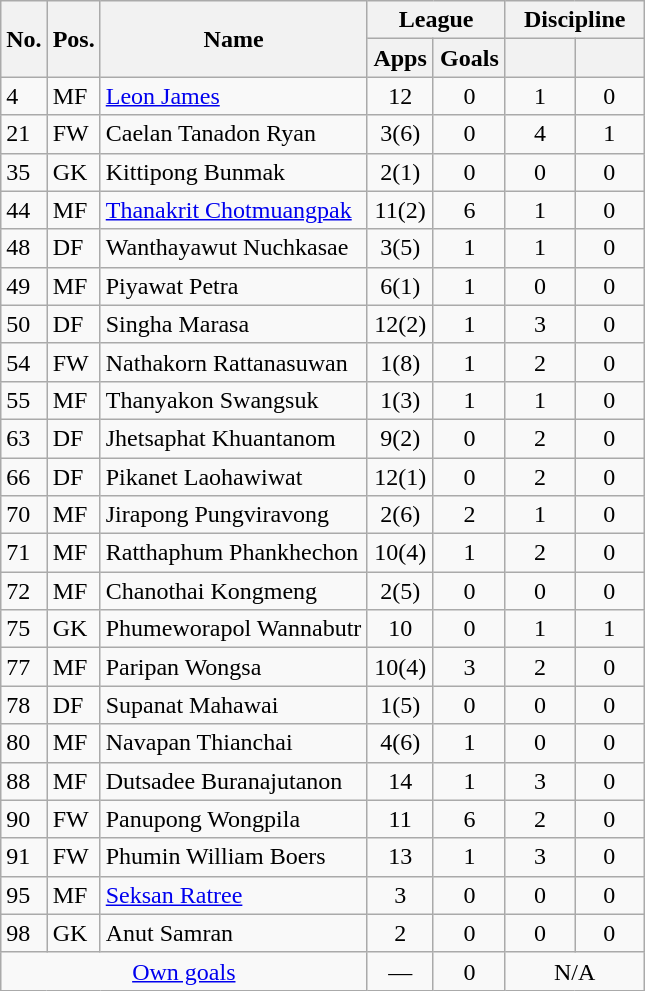<table class="wikitable sortable" style="text-align:center">
<tr>
<th rowspan="2">No.</th>
<th rowspan="2">Pos.</th>
<th rowspan="2">Name</th>
<th colspan="2" width="85">League</th>
<th colspan="2" width="85">Discipline</th>
</tr>
<tr>
<th>Apps</th>
<th>Goals</th>
<th></th>
<th></th>
</tr>
<tr>
<td align="left">4</td>
<td align="left">MF</td>
<td align="left"><a href='#'>Leon James</a></td>
<td>12</td>
<td>0</td>
<td>1</td>
<td>0</td>
</tr>
<tr>
<td align="left">21</td>
<td align="left">FW</td>
<td align="left">Caelan Tanadon Ryan</td>
<td>3(6)</td>
<td>0</td>
<td>4</td>
<td>1</td>
</tr>
<tr>
<td align="left">35</td>
<td align="left">GK</td>
<td align="left">Kittipong Bunmak</td>
<td>2(1)</td>
<td>0</td>
<td>0</td>
<td>0</td>
</tr>
<tr>
<td align="left">44</td>
<td align="left">MF</td>
<td align="left"><a href='#'>Thanakrit Chotmuangpak</a></td>
<td>11(2)</td>
<td>6</td>
<td>1</td>
<td>0</td>
</tr>
<tr>
<td align="left">48</td>
<td align="left">DF</td>
<td align="left">Wanthayawut Nuchkasae</td>
<td>3(5)</td>
<td>1</td>
<td>1</td>
<td>0</td>
</tr>
<tr>
<td align="left">49</td>
<td align="left">MF</td>
<td align="left">Piyawat Petra</td>
<td>6(1)</td>
<td>1</td>
<td>0</td>
<td>0</td>
</tr>
<tr>
<td align="left">50</td>
<td align="left">DF</td>
<td align="left">Singha Marasa</td>
<td>12(2)</td>
<td>1</td>
<td>3</td>
<td>0</td>
</tr>
<tr>
<td align="left">54</td>
<td align="left">FW</td>
<td align="left">Nathakorn Rattanasuwan</td>
<td>1(8)</td>
<td>1</td>
<td>2</td>
<td>0</td>
</tr>
<tr>
<td align="left">55</td>
<td align="left">MF</td>
<td align="left">Thanyakon Swangsuk</td>
<td>1(3)</td>
<td>1</td>
<td>1</td>
<td>0</td>
</tr>
<tr>
<td align="left">63</td>
<td align="left">DF</td>
<td align="left">Jhetsaphat Khuantanom</td>
<td>9(2)</td>
<td>0</td>
<td>2</td>
<td>0</td>
</tr>
<tr>
<td align="left">66</td>
<td align="left">DF</td>
<td align="left">Pikanet Laohawiwat</td>
<td>12(1)</td>
<td>0</td>
<td>2</td>
<td>0</td>
</tr>
<tr>
<td align="left">70</td>
<td align="left">MF</td>
<td align="left">Jirapong Pungviravong</td>
<td>2(6)</td>
<td>2</td>
<td>1</td>
<td>0</td>
</tr>
<tr>
<td align="left">71</td>
<td align="left">MF</td>
<td align="left">Ratthaphum Phankhechon</td>
<td>10(4)</td>
<td>1</td>
<td>2</td>
<td>0</td>
</tr>
<tr>
<td align="left">72</td>
<td align="left">MF</td>
<td align="left">Chanothai Kongmeng</td>
<td>2(5)</td>
<td>0</td>
<td>0</td>
<td>0</td>
</tr>
<tr>
<td align="left">75</td>
<td align="left">GK</td>
<td align="left">Phumeworapol Wannabutr</td>
<td>10</td>
<td>0</td>
<td>1</td>
<td>1</td>
</tr>
<tr>
<td align="left">77</td>
<td align="left">MF</td>
<td align="left">Paripan Wongsa</td>
<td>10(4)</td>
<td>3</td>
<td>2</td>
<td>0</td>
</tr>
<tr>
<td align="left">78</td>
<td align="left">DF</td>
<td align="left">Supanat Mahawai</td>
<td>1(5)</td>
<td>0</td>
<td>0</td>
<td>0</td>
</tr>
<tr>
<td align="left">80</td>
<td align="left">MF</td>
<td align="left">Navapan Thianchai</td>
<td>4(6)</td>
<td>1</td>
<td>0</td>
<td>0</td>
</tr>
<tr>
<td align="left">88</td>
<td align="left">MF</td>
<td align="left">Dutsadee Buranajutanon</td>
<td>14</td>
<td>1</td>
<td>3</td>
<td>0</td>
</tr>
<tr>
<td align="left">90</td>
<td align="left">FW</td>
<td align="left">Panupong Wongpila</td>
<td>11</td>
<td>6</td>
<td>2</td>
<td>0</td>
</tr>
<tr>
<td align="left">91</td>
<td align="left">FW</td>
<td align="left">Phumin William Boers</td>
<td>13</td>
<td>1</td>
<td>3</td>
<td>0</td>
</tr>
<tr>
<td align="left">95</td>
<td align="left">MF</td>
<td align="left"><a href='#'>Seksan Ratree</a></td>
<td>3</td>
<td>0</td>
<td>0</td>
<td>0</td>
</tr>
<tr>
<td align="left">98</td>
<td align="left">GK</td>
<td align="left">Anut Samran</td>
<td>2</td>
<td>0</td>
<td>0</td>
<td>0</td>
</tr>
<tr>
<td colspan="3" align="center"><a href='#'>Own goals</a></td>
<td>—</td>
<td>0</td>
<td colspan=2>N/A</td>
</tr>
</table>
